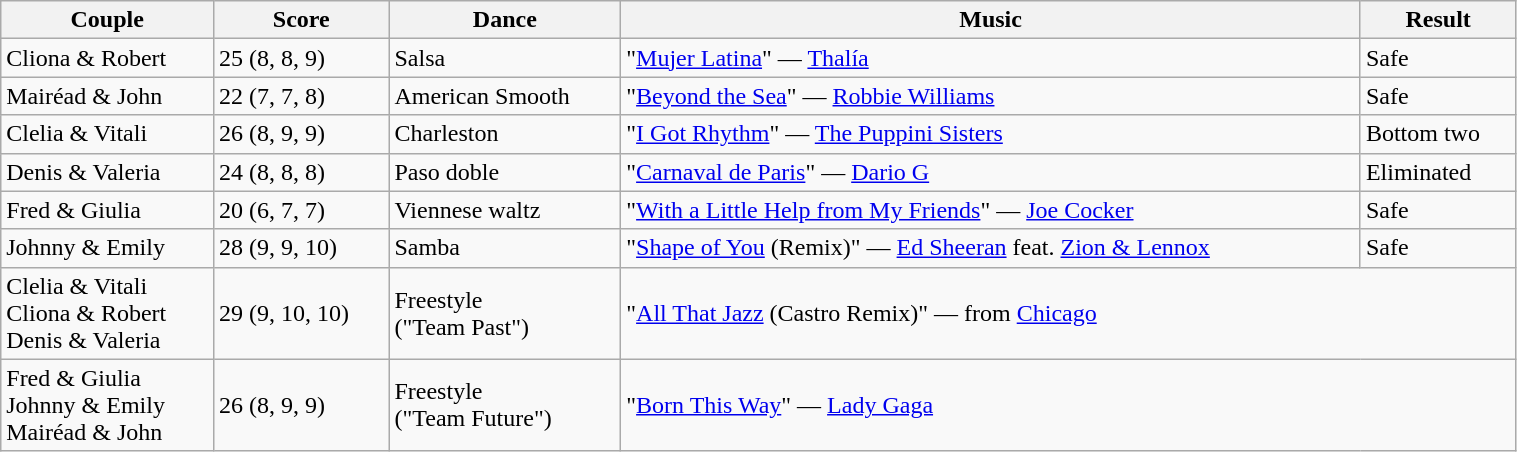<table class="wikitable" style="width:80%;">
<tr>
<th>Couple</th>
<th>Score</th>
<th>Dance</th>
<th>Music</th>
<th>Result</th>
</tr>
<tr>
<td>Cliona & Robert</td>
<td>25 (8, 8, 9)</td>
<td>Salsa</td>
<td>"<a href='#'>Mujer Latina</a>" — <a href='#'>Thalía</a></td>
<td>Safe</td>
</tr>
<tr>
<td>Mairéad & John</td>
<td>22 (7, 7, 8)</td>
<td>American Smooth</td>
<td>"<a href='#'>Beyond the Sea</a>" — <a href='#'>Robbie Williams</a></td>
<td>Safe</td>
</tr>
<tr>
<td>Clelia & Vitali</td>
<td>26 (8, 9, 9)</td>
<td>Charleston</td>
<td>"<a href='#'>I Got Rhythm</a>" — <a href='#'>The Puppini Sisters</a></td>
<td>Bottom two</td>
</tr>
<tr>
<td>Denis & Valeria</td>
<td>24 (8, 8, 8)</td>
<td>Paso doble</td>
<td>"<a href='#'>Carnaval de Paris</a>" — <a href='#'>Dario G</a></td>
<td>Eliminated</td>
</tr>
<tr>
<td>Fred & Giulia</td>
<td>20 (6, 7, 7)</td>
<td>Viennese waltz</td>
<td>"<a href='#'>With a Little Help from My Friends</a>" — <a href='#'>Joe Cocker</a></td>
<td>Safe</td>
</tr>
<tr>
<td>Johnny & Emily</td>
<td>28 (9, 9, 10)</td>
<td>Samba</td>
<td>"<a href='#'>Shape of You</a> (Remix)" — <a href='#'>Ed Sheeran</a> feat. <a href='#'>Zion & Lennox</a></td>
<td>Safe</td>
</tr>
<tr>
<td>Clelia & Vitali<br>Cliona & Robert<br>Denis & Valeria</td>
<td>29 (9, 10, 10)</td>
<td>Freestyle<br>("Team Past")</td>
<td colspan="2">"<a href='#'>All That Jazz</a> (Castro Remix)" — from <a href='#'>Chicago</a></td>
</tr>
<tr>
<td>Fred & Giulia<br>Johnny & Emily<br>Mairéad & John</td>
<td>26 (8, 9, 9)</td>
<td>Freestyle<br>("Team Future")</td>
<td colspan="2">"<a href='#'>Born This Way</a>" — <a href='#'>Lady Gaga</a></td>
</tr>
</table>
